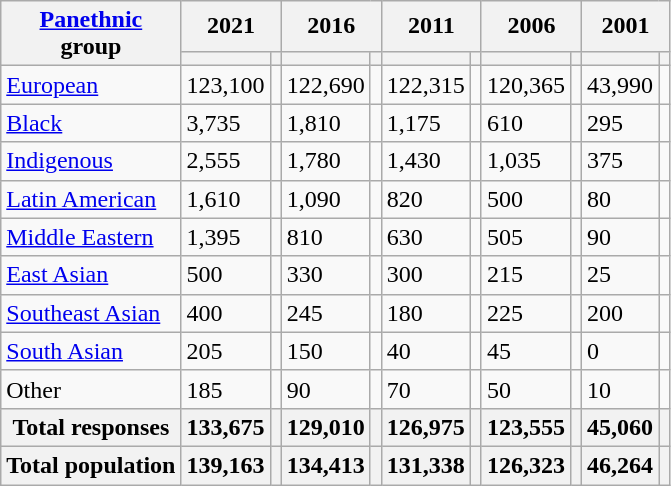<table class="wikitable collapsible sortable">
<tr>
<th rowspan="2"><a href='#'>Panethnic</a><br>group</th>
<th colspan="2">2021</th>
<th colspan="2">2016</th>
<th colspan="2">2011</th>
<th colspan="2">2006</th>
<th colspan="2">2001</th>
</tr>
<tr>
<th><a href='#'></a></th>
<th></th>
<th></th>
<th></th>
<th></th>
<th></th>
<th></th>
<th></th>
<th></th>
<th></th>
</tr>
<tr>
<td><a href='#'>European</a></td>
<td>123,100</td>
<td></td>
<td>122,690</td>
<td></td>
<td>122,315</td>
<td></td>
<td>120,365</td>
<td></td>
<td>43,990</td>
<td></td>
</tr>
<tr>
<td><a href='#'>Black</a></td>
<td>3,735</td>
<td></td>
<td>1,810</td>
<td></td>
<td>1,175</td>
<td></td>
<td>610</td>
<td></td>
<td>295</td>
<td></td>
</tr>
<tr>
<td><a href='#'>Indigenous</a></td>
<td>2,555</td>
<td></td>
<td>1,780</td>
<td></td>
<td>1,430</td>
<td></td>
<td>1,035</td>
<td></td>
<td>375</td>
<td></td>
</tr>
<tr>
<td><a href='#'>Latin American</a></td>
<td>1,610</td>
<td></td>
<td>1,090</td>
<td></td>
<td>820</td>
<td></td>
<td>500</td>
<td></td>
<td>80</td>
<td></td>
</tr>
<tr>
<td><a href='#'>Middle Eastern</a></td>
<td>1,395</td>
<td></td>
<td>810</td>
<td></td>
<td>630</td>
<td></td>
<td>505</td>
<td></td>
<td>90</td>
<td></td>
</tr>
<tr>
<td><a href='#'>East Asian</a></td>
<td>500</td>
<td></td>
<td>330</td>
<td></td>
<td>300</td>
<td></td>
<td>215</td>
<td></td>
<td>25</td>
<td></td>
</tr>
<tr>
<td><a href='#'>Southeast Asian</a></td>
<td>400</td>
<td></td>
<td>245</td>
<td></td>
<td>180</td>
<td></td>
<td>225</td>
<td></td>
<td>200</td>
<td></td>
</tr>
<tr>
<td><a href='#'>South Asian</a></td>
<td>205</td>
<td></td>
<td>150</td>
<td></td>
<td>40</td>
<td></td>
<td>45</td>
<td></td>
<td>0</td>
<td></td>
</tr>
<tr>
<td>Other</td>
<td>185</td>
<td></td>
<td>90</td>
<td></td>
<td>70</td>
<td></td>
<td>50</td>
<td></td>
<td>10</td>
<td></td>
</tr>
<tr>
<th>Total responses</th>
<th>133,675</th>
<th></th>
<th>129,010</th>
<th></th>
<th>126,975</th>
<th></th>
<th>123,555</th>
<th></th>
<th>45,060</th>
<th></th>
</tr>
<tr>
<th>Total population</th>
<th>139,163</th>
<th></th>
<th>134,413</th>
<th></th>
<th>131,338</th>
<th></th>
<th>126,323</th>
<th></th>
<th>46,264</th>
<th></th>
</tr>
</table>
